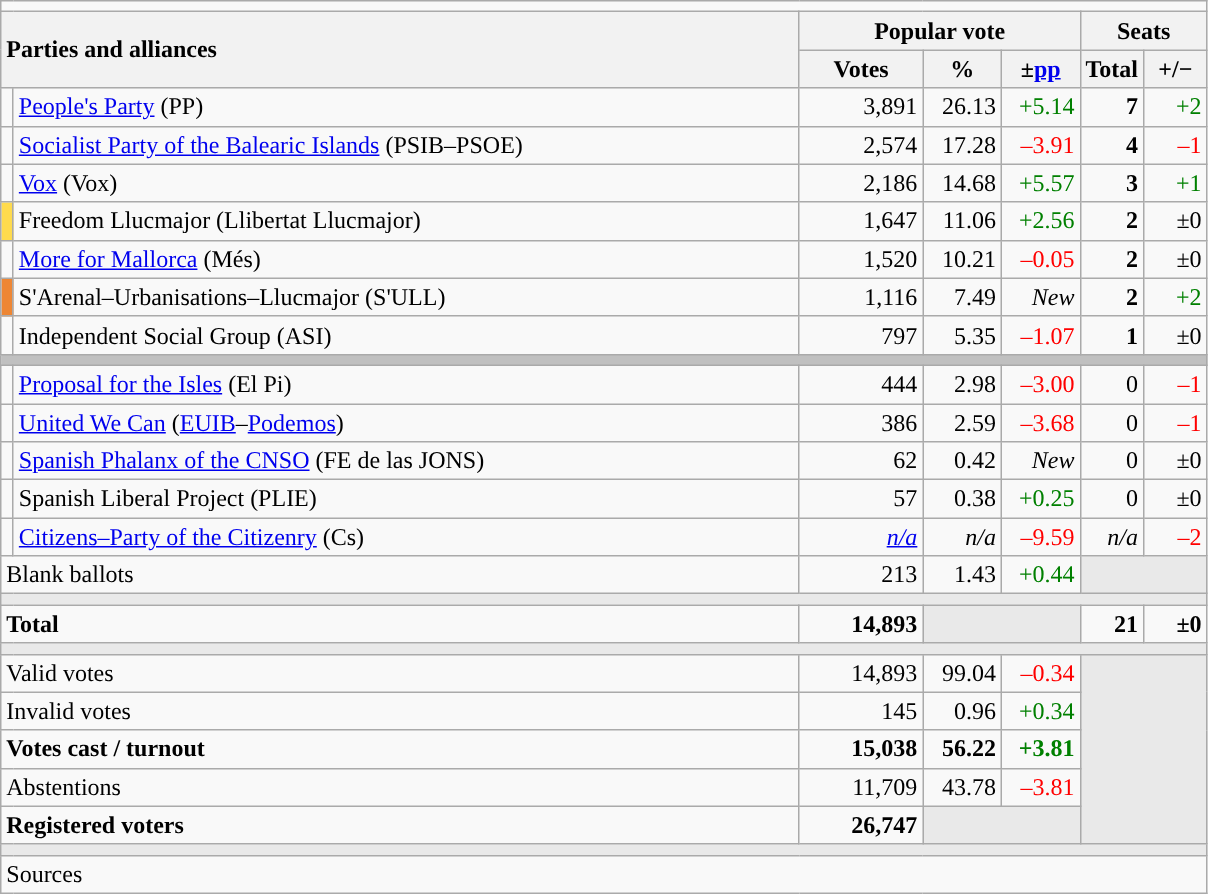<table class="wikitable" style="text-align:right;">
<tr>
<td colspan="7"></td>
</tr>
<tr>
<th style="text-align:left;" rowspan="2" colspan="2" width="525">Parties and alliances</th>
<th colspan="3">Popular vote</th>
<th colspan="2">Seats</th>
</tr>
<tr>
<th width="75">Votes</th>
<th width="45">%</th>
<th width="45">±<a href='#'>pp</a></th>
<th width="35">Total</th>
<th width="35">+/−</th>
</tr>
<tr>
<td width="1" style="color:inherit;background:"></td>
<td align="left"><a href='#'>People's Party</a> (PP)</td>
<td>3,891</td>
<td>26.13</td>
<td style="color:green;">+5.14</td>
<td><strong>7</strong></td>
<td style="color:green;">+2</td>
</tr>
<tr>
<td style="color:inherit;background:"></td>
<td align="left"><a href='#'>Socialist Party of the Balearic Islands</a> (PSIB–PSOE)</td>
<td>2,574</td>
<td>17.28</td>
<td style="color:red;">–3.91</td>
<td><strong>4</strong></td>
<td style="color:red;">–1</td>
</tr>
<tr>
<td style="color:inherit;background:"></td>
<td align="left"><a href='#'>Vox</a> (Vox)</td>
<td>2,186</td>
<td>14.68</td>
<td style="color:green;">+5.57</td>
<td><strong>3</strong></td>
<td style="color:green;">+1</td>
</tr>
<tr>
<td bgcolor="#FFDB4D"></td>
<td align="left">Freedom Llucmajor (Llibertat Llucmajor)</td>
<td>1,647</td>
<td>11.06</td>
<td style="color:green;">+2.56</td>
<td><strong>2</strong></td>
<td>±0</td>
</tr>
<tr>
<td style="color:inherit;background:"></td>
<td align="left"><a href='#'>More for Mallorca</a> (Més)</td>
<td>1,520</td>
<td>10.21</td>
<td style="color:red;">–0.05</td>
<td><strong>2</strong></td>
<td>±0</td>
</tr>
<tr>
<td bgcolor="#EE8633"></td>
<td align="left">S'Arenal–Urbanisations–Llucmajor (S'ULL)</td>
<td>1,116</td>
<td>7.49</td>
<td><em>New</em></td>
<td><strong>2</strong></td>
<td style="color:green;">+2</td>
</tr>
<tr>
<td style="color:inherit;background:"></td>
<td align="left">Independent Social Group (ASI)</td>
<td>797</td>
<td>5.35</td>
<td style="color:red;">–1.07</td>
<td><strong>1</strong></td>
<td>±0</td>
</tr>
<tr>
<td colspan="7" bgcolor="#C0C0C0"></td>
</tr>
<tr>
<td style="color:inherit;background:"></td>
<td align="left"><a href='#'>Proposal for the Isles</a> (El Pi)</td>
<td>444</td>
<td>2.98</td>
<td style="color:red;">–3.00</td>
<td>0</td>
<td style="color:red;">–1</td>
</tr>
<tr>
<td style="color:inherit;background:"></td>
<td align="left"><a href='#'>United We Can</a> (<a href='#'>EUIB</a>–<a href='#'>Podemos</a>)</td>
<td>386</td>
<td>2.59</td>
<td style="color:red;">–3.68</td>
<td>0</td>
<td style="color:red;">–1</td>
</tr>
<tr>
<td style="color:inherit;background:"></td>
<td align="left"><a href='#'>Spanish Phalanx of the CNSO</a> (FE de las JONS)</td>
<td>62</td>
<td>0.42</td>
<td><em>New</em></td>
<td>0</td>
<td>±0</td>
</tr>
<tr>
<td style="color:inherit;background:"></td>
<td align="left">Spanish Liberal Project (PLIE)</td>
<td>57</td>
<td>0.38</td>
<td style="color:green;">+0.25</td>
<td>0</td>
<td>±0</td>
</tr>
<tr>
<td style="color:inherit;background:"></td>
<td align="left"><a href='#'>Citizens–Party of the Citizenry</a> (Cs)</td>
<td><em><a href='#'>n/a</a></em></td>
<td><em>n/a</em></td>
<td style="color:red;">–9.59</td>
<td><em>n/a</em></td>
<td style="color:red;">–2</td>
</tr>
<tr>
<td align="left" colspan="2">Blank ballots</td>
<td>213</td>
<td>1.43</td>
<td style="color:green;">+0.44</td>
<td bgcolor="#E9E9E9" colspan="2"></td>
</tr>
<tr>
<td colspan="7" bgcolor="#E9E9E9"></td>
</tr>
<tr style="font-weight:bold;">
<td align="left" colspan="2">Total</td>
<td>14,893</td>
<td bgcolor="#E9E9E9" colspan="2"></td>
<td>21</td>
<td>±0</td>
</tr>
<tr>
<td colspan="7" bgcolor="#E9E9E9"></td>
</tr>
<tr>
<td align="left" colspan="2">Valid votes</td>
<td>14,893</td>
<td>99.04</td>
<td style="color:red;">–0.34</td>
<td bgcolor="#E9E9E9" colspan="2" rowspan="5"></td>
</tr>
<tr>
<td align="left" colspan="2">Invalid votes</td>
<td>145</td>
<td>0.96</td>
<td style="color:green;">+0.34</td>
</tr>
<tr style="font-weight:bold;">
<td align="left" colspan="2">Votes cast / turnout</td>
<td>15,038</td>
<td>56.22</td>
<td style="color:green;">+3.81</td>
</tr>
<tr>
<td align="left" colspan="2">Abstentions</td>
<td>11,709</td>
<td>43.78</td>
<td style="color:red;">–3.81</td>
</tr>
<tr style="font-weight:bold;">
<td align="left" colspan="2">Registered voters</td>
<td>26,747</td>
<td bgcolor="#E9E9E9" colspan="2"></td>
</tr>
<tr>
<td colspan="7" bgcolor="#E9E9E9"></td>
</tr>
<tr>
<td align="left" colspan="7">Sources</td>
</tr>
</table>
